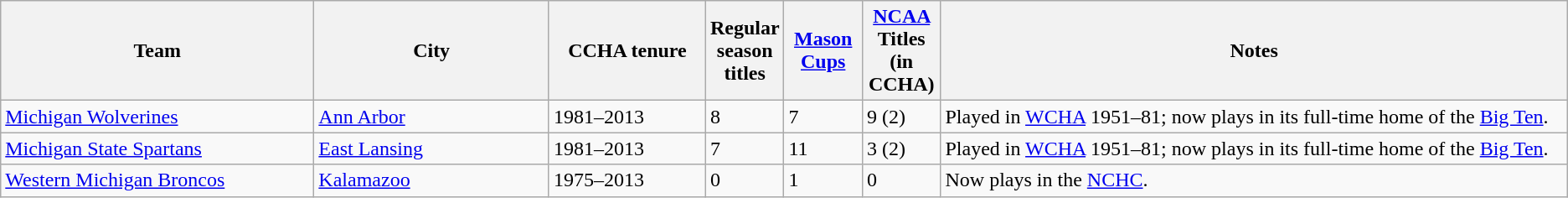<table class="wikitable">
<tr>
<th bgcolor="#DDDDFF" width="20%">Team</th>
<th bgcolor="#DDDDFF" width="15%">City</th>
<th bgcolor="#DDDDFF" width="10%">CCHA tenure</th>
<th bgcolor="#DDDDFF" width="5%">Regular season titles</th>
<th bgcolor="#DDDDFF" width="5%"><a href='#'>Mason Cups</a></th>
<th bgcolor="#DDDDFF" width="5%"><a href='#'>NCAA</a> Titles (in CCHA)</th>
<th bgcolor="#DDDDFF" width="40%">Notes</th>
</tr>
<tr>
<td><a href='#'>Michigan Wolverines</a></td>
<td><a href='#'>Ann Arbor</a></td>
<td>1981–2013</td>
<td>8</td>
<td>7</td>
<td>9 (2)</td>
<td>Played in <a href='#'>WCHA</a> 1951–81; now plays in its full-time home of the <a href='#'>Big Ten</a>.</td>
</tr>
<tr>
<td><a href='#'>Michigan State Spartans</a></td>
<td><a href='#'>East Lansing</a></td>
<td>1981–2013</td>
<td>7</td>
<td>11</td>
<td>3 (2)</td>
<td>Played in <a href='#'>WCHA</a> 1951–81; now plays in its full-time home of the <a href='#'>Big Ten</a>.</td>
</tr>
<tr>
<td><a href='#'>Western Michigan Broncos</a></td>
<td><a href='#'>Kalamazoo</a></td>
<td>1975–2013</td>
<td>0</td>
<td>1</td>
<td>0</td>
<td>Now plays in the <a href='#'>NCHC</a>.</td>
</tr>
</table>
